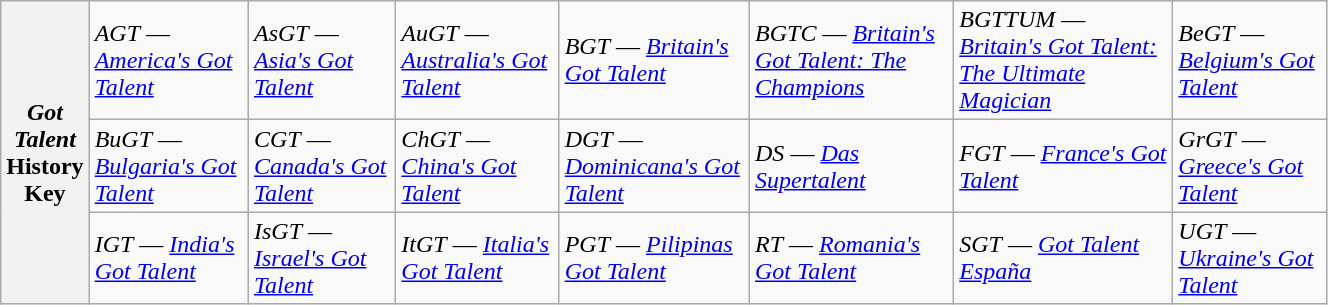<table class="wikitable" style="width:70%;">
<tr>
<th rowspan="3" style="width:5%;"><em>Got Talent</em> History Key</th>
<td><em>AGT</em> — <em><a href='#'>America's Got Talent</a></em></td>
<td><em>AsGT</em> — <em><a href='#'>Asia's Got Talent</a></em></td>
<td><em>AuGT</em> — <em><a href='#'>Australia's Got Talent</a></em></td>
<td><em>BGT</em> — <em><a href='#'>Britain's Got Talent</a></em></td>
<td><em>BGTC</em> — <em><a href='#'>Britain's Got Talent: The Champions</a></em></td>
<td><em>BGTTUM</em> — <em><a href='#'>Britain's Got Talent: The Ultimate Magician</a></em></td>
<td><em>BeGT</em> — <em><a href='#'>Belgium's Got Talent</a></em></td>
</tr>
<tr>
<td><em>BuGT</em> — <em><a href='#'>Bulgaria's Got Talent</a></em></td>
<td><em>CGT</em> — <em><a href='#'>Canada's Got Talent</a></em></td>
<td><em>ChGT</em> — <em><a href='#'>China's Got Talent</a></em></td>
<td><em>DGT</em> — <em><a href='#'>Dominicana's Got Talent</a></em></td>
<td><em>DS</em> — <em><a href='#'>Das Supertalent</a></em></td>
<td><em>FGT</em> — <em><a href='#'>France's Got Talent</a></em></td>
<td><em>GrGT</em> — <em><a href='#'>Greece's Got Talent</a></em></td>
</tr>
<tr>
<td><em>IGT</em> — <em><a href='#'>India's Got Talent</a></em></td>
<td><em>IsGT</em> — <em><a href='#'>Israel's Got Talent</a></em></td>
<td><em>ItGT</em> — <em><a href='#'>Italia's Got Talent</a></em></td>
<td><em>PGT</em> — <em><a href='#'>Pilipinas Got Talent</a></em></td>
<td><em>RT</em> — <em><a href='#'>Romania's Got Talent</a></em></td>
<td><em>SGT</em> — <em><a href='#'>Got Talent España</a></em></td>
<td><em>UGT</em> — <em><a href='#'>Ukraine's Got Talent</a></em></td>
</tr>
</table>
